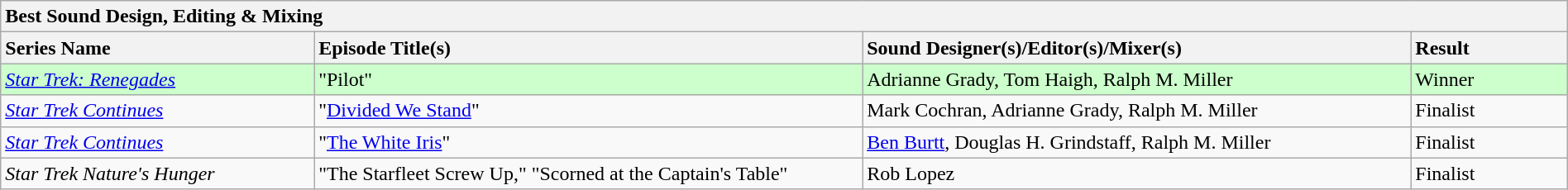<table class="wikitable" width=100%>
<tr>
<th colspan="4" ! style="text-align:left;">Best Sound Design, Editing & Mixing</th>
</tr>
<tr>
<th style="text-align:left; width: 20%;"><strong>Series Name</strong></th>
<th style="text-align:left; width: 35%;"><strong>Episode Title(s)</strong></th>
<th style="text-align:left; width: 35%;"><strong>Sound Designer(s)/Editor(s)/Mixer(s)</strong></th>
<th style="text-align:left; width: 10%;"><strong>Result</strong></th>
</tr>
<tr style="background-color:#ccffcc;">
<td><em><a href='#'>Star Trek: Renegades</a></em></td>
<td>"Pilot"</td>
<td>Adrianne Grady, Tom Haigh, Ralph M. Miller</td>
<td>Winner</td>
</tr>
<tr>
<td><em><a href='#'>Star Trek Continues</a></em></td>
<td>"<a href='#'>Divided We Stand</a>"</td>
<td>Mark Cochran, Adrianne Grady, Ralph M. Miller</td>
<td>Finalist</td>
</tr>
<tr>
<td><em><a href='#'>Star Trek Continues</a></em></td>
<td>"<a href='#'>The White Iris</a>"</td>
<td><a href='#'>Ben Burtt</a>, Douglas H. Grindstaff, Ralph M. Miller</td>
<td>Finalist</td>
</tr>
<tr>
<td><em>Star Trek Nature's Hunger</em></td>
<td>"The Starfleet Screw Up," "Scorned at the Captain's Table"</td>
<td>Rob Lopez</td>
<td>Finalist</td>
</tr>
</table>
